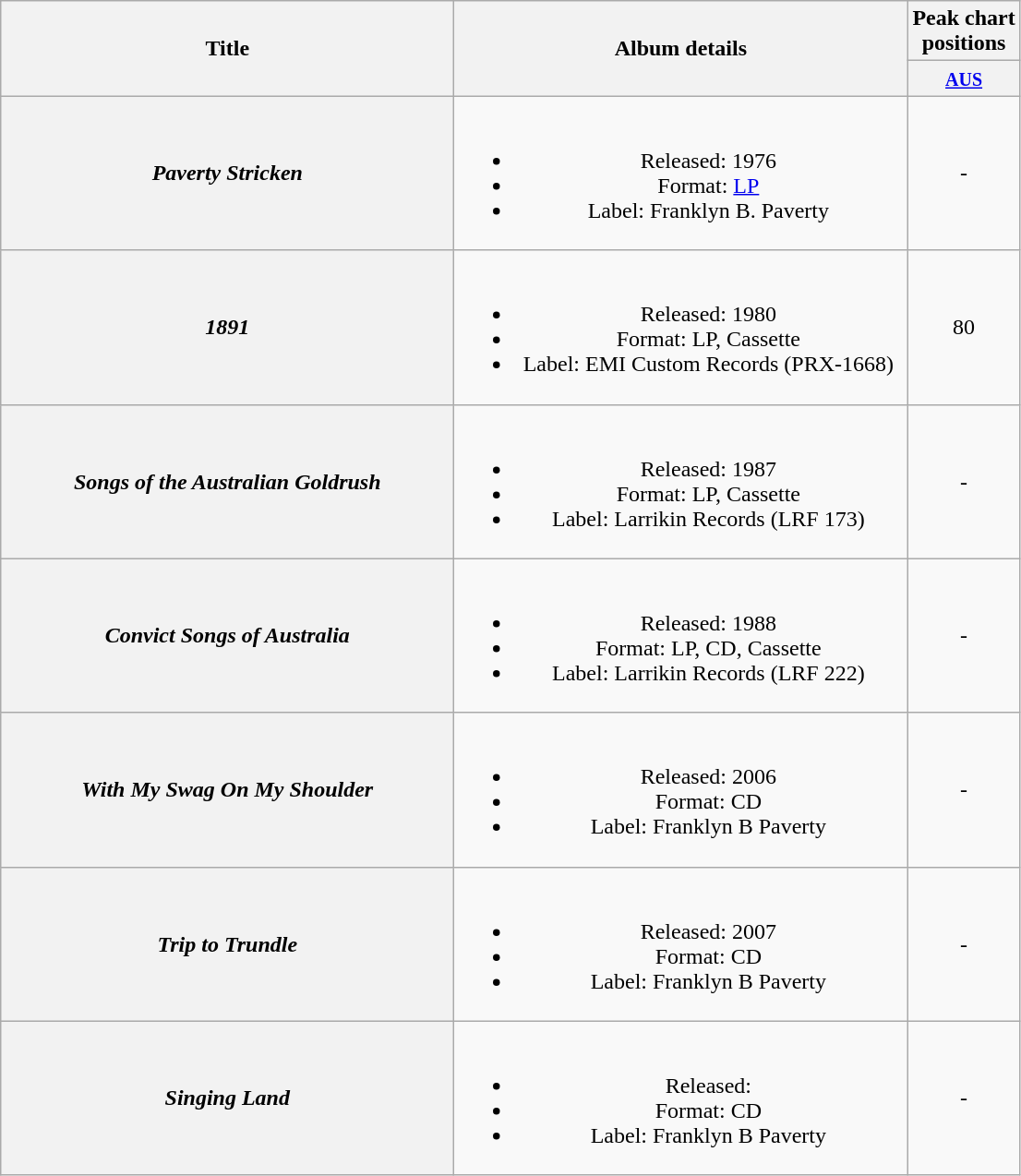<table class="wikitable plainrowheaders" style="text-align:center;" border="1">
<tr>
<th scope="col" rowspan="2" style="width:20em;">Title</th>
<th scope="col" rowspan="2" style="width:20em;">Album details</th>
<th scope="col" colspan="1">Peak chart<br>positions</th>
</tr>
<tr>
<th scope="col" style="text-align:center;"><small><a href='#'>AUS</a></small><br></th>
</tr>
<tr>
<th scope="row"><em>Paverty Stricken</em></th>
<td><br><ul><li>Released: 1976</li><li>Format: <a href='#'>LP</a></li><li>Label: Franklyn B. Paverty</li></ul></td>
<td align="center">-</td>
</tr>
<tr>
<th scope="row"><em>1891</em></th>
<td><br><ul><li>Released: 1980</li><li>Format: LP, Cassette</li><li>Label: EMI Custom Records (PRX-1668)</li></ul></td>
<td align="center">80</td>
</tr>
<tr>
<th scope="row"><em>Songs of the Australian Goldrush</em></th>
<td><br><ul><li>Released: 1987</li><li>Format: LP, Cassette</li><li>Label: Larrikin Records (LRF 173)</li></ul></td>
<td align="center">-</td>
</tr>
<tr>
<th scope="row"><em>Convict Songs of Australia</em></th>
<td><br><ul><li>Released: 1988</li><li>Format: LP, CD, Cassette</li><li>Label: Larrikin Records (LRF 222)</li></ul></td>
<td align="center">-</td>
</tr>
<tr>
<th scope="row"><em>With My Swag On My Shoulder</em></th>
<td><br><ul><li>Released: 2006</li><li>Format: CD</li><li>Label: Franklyn B Paverty</li></ul></td>
<td align="center">-</td>
</tr>
<tr>
<th scope="row"><em>Trip to Trundle</em></th>
<td><br><ul><li>Released: 2007</li><li>Format: CD</li><li>Label: Franklyn B Paverty</li></ul></td>
<td align="center">-</td>
</tr>
<tr>
<th scope="row"><em>Singing Land</em></th>
<td><br><ul><li>Released:</li><li>Format: CD</li><li>Label: Franklyn B Paverty</li></ul></td>
<td align="center">-</td>
</tr>
</table>
